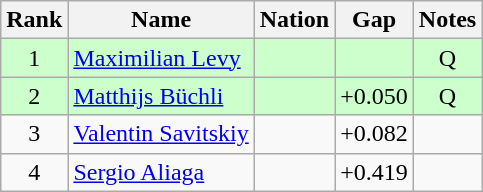<table class="wikitable sortable" style="text-align:center">
<tr>
<th>Rank</th>
<th>Name</th>
<th>Nation</th>
<th>Gap</th>
<th>Notes</th>
</tr>
<tr bgcolor=ccffcc>
<td>1</td>
<td align=left><a href='#'>Maximilian Levy</a></td>
<td align=left></td>
<td></td>
<td>Q</td>
</tr>
<tr bgcolor=ccffcc>
<td>2</td>
<td align=left><a href='#'>Matthijs Büchli</a></td>
<td align=left></td>
<td>+0.050</td>
<td>Q</td>
</tr>
<tr>
<td>3</td>
<td align=left><a href='#'>Valentin Savitskiy</a></td>
<td align=left></td>
<td>+0.082</td>
<td></td>
</tr>
<tr>
<td>4</td>
<td align=left><a href='#'>Sergio Aliaga</a></td>
<td align=left></td>
<td>+0.419</td>
<td></td>
</tr>
</table>
